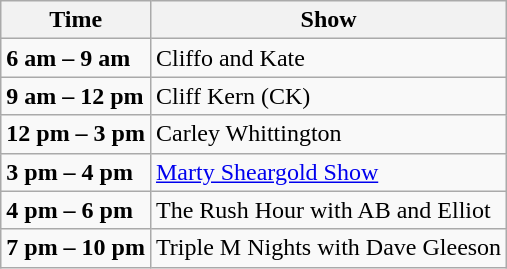<table class="wikitable">
<tr>
<th>Time</th>
<th>Show</th>
</tr>
<tr>
<td><strong>6 am – 9 am</strong></td>
<td>Cliffo and Kate</td>
</tr>
<tr>
<td><strong>9 am – 12 pm</strong></td>
<td>Cliff Kern (CK)</td>
</tr>
<tr>
<td><strong>12 pm – 3 pm</strong></td>
<td>Carley Whittington</td>
</tr>
<tr>
<td><strong>3 pm – 4 pm</strong></td>
<td><a href='#'>Marty Sheargold Show</a></td>
</tr>
<tr>
<td><strong>4 pm – 6 pm</strong></td>
<td>The Rush Hour with AB and Elliot</td>
</tr>
<tr>
<td><strong>7 pm – 10 pm</strong></td>
<td>Triple M Nights with Dave Gleeson</td>
</tr>
</table>
